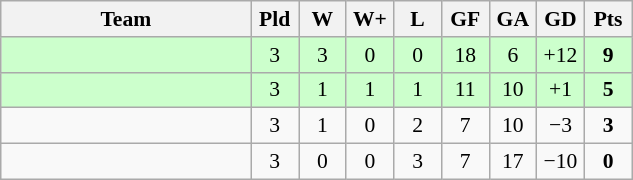<table class="wikitable" style="text-align: center; font-size:90% ">
<tr>
<th width=160>Team</th>
<th width=25>Pld</th>
<th width=25>W</th>
<th width=25>W+</th>
<th width=25>L</th>
<th width=25>GF</th>
<th width=25>GA</th>
<th width=25>GD</th>
<th width=25>Pts</th>
</tr>
<tr bgcolor=ccffcc>
<td align=left></td>
<td>3</td>
<td>3</td>
<td>0</td>
<td>0</td>
<td>18</td>
<td>6</td>
<td>+12</td>
<td><strong>9</strong></td>
</tr>
<tr bgcolor=ccffcc>
<td align=left></td>
<td>3</td>
<td>1</td>
<td>1</td>
<td>1</td>
<td>11</td>
<td>10</td>
<td>+1</td>
<td><strong>5</strong></td>
</tr>
<tr>
<td align=left></td>
<td>3</td>
<td>1</td>
<td>0</td>
<td>2</td>
<td>7</td>
<td>10</td>
<td>−3</td>
<td><strong>3</strong></td>
</tr>
<tr>
<td align=left></td>
<td>3</td>
<td>0</td>
<td>0</td>
<td>3</td>
<td>7</td>
<td>17</td>
<td>−10</td>
<td><strong>0</strong></td>
</tr>
</table>
